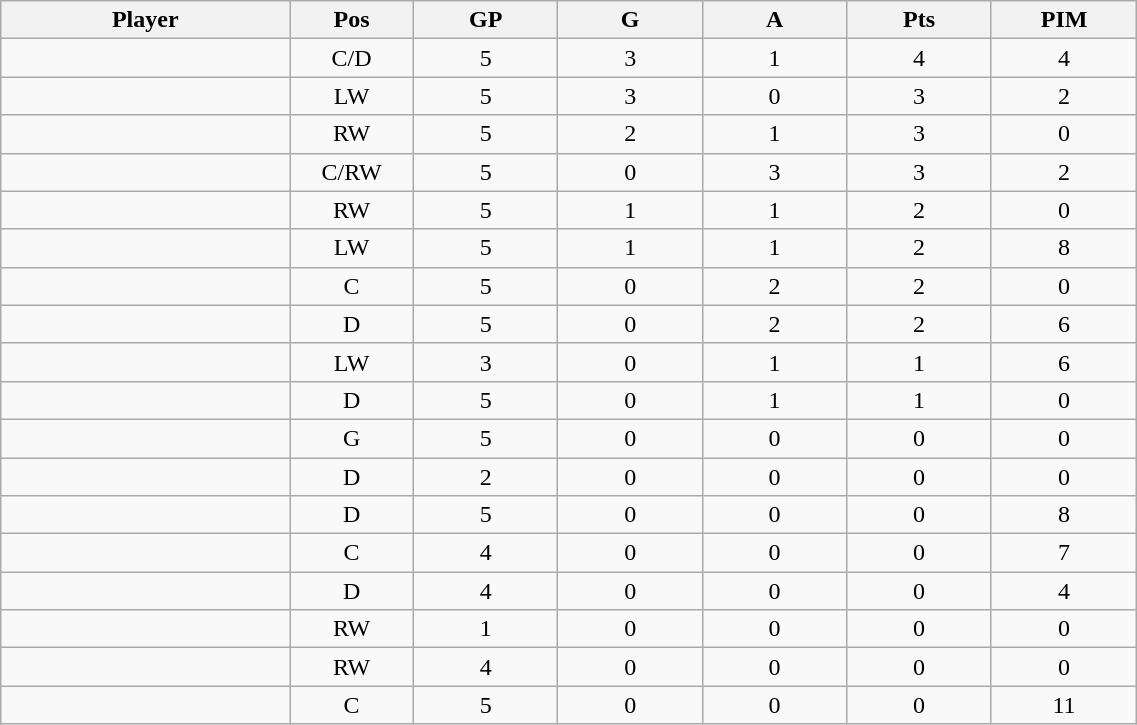<table class="wikitable sortable" width="60%">
<tr ALIGN="center">
<th bgcolor="#DDDDFF" width="10%">Player</th>
<th bgcolor="#DDDDFF" width="3%" title="Position">Pos</th>
<th bgcolor="#DDDDFF" width="5%" title="Games played">GP</th>
<th bgcolor="#DDDDFF" width="5%" title="Goals">G</th>
<th bgcolor="#DDDDFF" width="5%" title="Assists">A</th>
<th bgcolor="#DDDDFF" width="5%" title="Points">Pts</th>
<th bgcolor="#DDDDFF" width="5%" title="Penalties in Minutes">PIM</th>
</tr>
<tr align="center">
<td align="right"></td>
<td>C/D</td>
<td>5</td>
<td>3</td>
<td>1</td>
<td>4</td>
<td>4</td>
</tr>
<tr align="center">
<td align="right"></td>
<td>LW</td>
<td>5</td>
<td>3</td>
<td>0</td>
<td>3</td>
<td>2</td>
</tr>
<tr align="center">
<td align="right"></td>
<td>RW</td>
<td>5</td>
<td>2</td>
<td>1</td>
<td>3</td>
<td>0</td>
</tr>
<tr align="center">
<td align="right"></td>
<td>C/RW</td>
<td>5</td>
<td>0</td>
<td>3</td>
<td>3</td>
<td>2</td>
</tr>
<tr align="center">
<td align="right"></td>
<td>RW</td>
<td>5</td>
<td>1</td>
<td>1</td>
<td>2</td>
<td>0</td>
</tr>
<tr align="center">
<td align="right"></td>
<td>LW</td>
<td>5</td>
<td>1</td>
<td>1</td>
<td>2</td>
<td>8</td>
</tr>
<tr align="center">
<td align="right"></td>
<td>C</td>
<td>5</td>
<td>0</td>
<td>2</td>
<td>2</td>
<td>0</td>
</tr>
<tr align="center">
<td align="right"></td>
<td>D</td>
<td>5</td>
<td>0</td>
<td>2</td>
<td>2</td>
<td>6</td>
</tr>
<tr align="center">
<td align="right"></td>
<td>LW</td>
<td>3</td>
<td>0</td>
<td>1</td>
<td>1</td>
<td>6</td>
</tr>
<tr align="center">
<td align="right"></td>
<td>D</td>
<td>5</td>
<td>0</td>
<td>1</td>
<td>1</td>
<td>0</td>
</tr>
<tr align="center">
<td align="right"></td>
<td>G</td>
<td>5</td>
<td>0</td>
<td>0</td>
<td>0</td>
<td>0</td>
</tr>
<tr align="center">
<td align="right"></td>
<td>D</td>
<td>2</td>
<td>0</td>
<td>0</td>
<td>0</td>
<td>0</td>
</tr>
<tr align="center">
<td align="right"></td>
<td>D</td>
<td>5</td>
<td>0</td>
<td>0</td>
<td>0</td>
<td>8</td>
</tr>
<tr align="center">
<td align="right"></td>
<td>C</td>
<td>4</td>
<td>0</td>
<td>0</td>
<td>0</td>
<td>7</td>
</tr>
<tr align="center">
<td align="right"></td>
<td>D</td>
<td>4</td>
<td>0</td>
<td>0</td>
<td>0</td>
<td>4</td>
</tr>
<tr align="center">
<td align="right"></td>
<td>RW</td>
<td>1</td>
<td>0</td>
<td>0</td>
<td>0</td>
<td>0</td>
</tr>
<tr align="center">
<td align="right"></td>
<td>RW</td>
<td>4</td>
<td>0</td>
<td>0</td>
<td>0</td>
<td>0</td>
</tr>
<tr align="center">
<td align="right"></td>
<td>C</td>
<td>5</td>
<td>0</td>
<td>0</td>
<td>0</td>
<td>11</td>
</tr>
</table>
